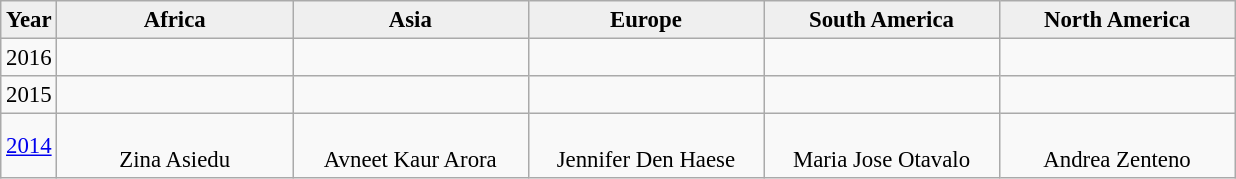<table class="wikitable sortable" style="font-size: 95%; text-align:center;">
<tr bgcolor="efefef" colspan=10 align="center">
<td width="30"><span><strong>Year</strong></span></td>
<td width="150"><span><strong>Africa</strong></span></td>
<td width="150"><span><strong>Asia</strong></span></td>
<td width="150"><span><strong>Europe</strong></span></td>
<td width="150"><span><strong>South America</strong></span></td>
<td width="150"><span><strong>North America</strong></span></td>
</tr>
<tr>
<td>2016</td>
<td style="text-align:center;"></td>
<td style="text-align:center;"></td>
<td style="text-align:center;"></td>
<td></td>
<td style="text-align:center;"></td>
</tr>
<tr>
<td>2015</td>
<td style="text-align:center;"></td>
<td style="text-align:center;"></td>
<td style="text-align:center;"></td>
<td></td>
<td></td>
</tr>
<tr>
<td><a href='#'>2014</a></td>
<td style="text-align:center;"> <br>Zina Asiedu</td>
<td style="text-align:center;"> <br>Avneet Kaur Arora</td>
<td style="text-align:center;"> <br>Jennifer Den Haese</td>
<td style="text-align:center;"> <br>Maria Jose Otavalo</td>
<td style="text-align:center;"> <br>Andrea Zenteno</td>
</tr>
</table>
